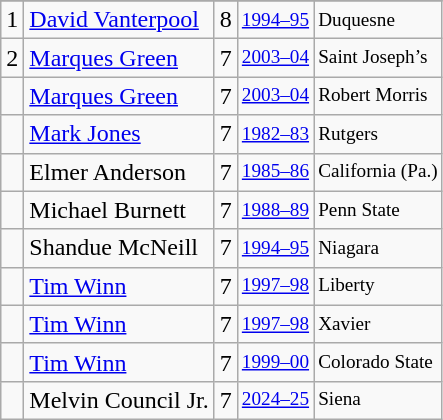<table class="wikitable">
<tr>
</tr>
<tr>
<td>1</td>
<td><a href='#'>David Vanterpool</a></td>
<td>8</td>
<td style="font-size:80%;"><a href='#'>1994–95</a></td>
<td style="font-size:80%;">Duquesne</td>
</tr>
<tr>
<td>2</td>
<td><a href='#'>Marques Green</a></td>
<td>7</td>
<td style="font-size:80%;"><a href='#'>2003–04</a></td>
<td style="font-size:80%;">Saint Joseph’s</td>
</tr>
<tr>
<td></td>
<td><a href='#'>Marques Green</a></td>
<td>7</td>
<td style="font-size:80%;"><a href='#'>2003–04</a></td>
<td style="font-size:80%;">Robert Morris</td>
</tr>
<tr>
<td></td>
<td><a href='#'>Mark Jones</a></td>
<td>7</td>
<td style="font-size:80%;"><a href='#'>1982–83</a></td>
<td style="font-size:80%;">Rutgers</td>
</tr>
<tr>
<td></td>
<td>Elmer Anderson</td>
<td>7</td>
<td style="font-size:80%;"><a href='#'>1985–86</a></td>
<td style="font-size:80%;">California (Pa.)</td>
</tr>
<tr>
<td></td>
<td>Michael Burnett</td>
<td>7</td>
<td style="font-size:80%;"><a href='#'>1988–89</a></td>
<td style="font-size:80%;">Penn State</td>
</tr>
<tr>
<td></td>
<td>Shandue McNeill</td>
<td>7</td>
<td style="font-size:80%;"><a href='#'>1994–95</a></td>
<td style="font-size:80%;">Niagara</td>
</tr>
<tr>
<td></td>
<td><a href='#'>Tim Winn</a></td>
<td>7</td>
<td style="font-size:80%;"><a href='#'>1997–98</a></td>
<td style="font-size:80%;">Liberty</td>
</tr>
<tr>
<td></td>
<td><a href='#'>Tim Winn</a></td>
<td>7</td>
<td style="font-size:80%;"><a href='#'>1997–98</a></td>
<td style="font-size:80%;">Xavier</td>
</tr>
<tr>
<td></td>
<td><a href='#'>Tim Winn</a></td>
<td>7</td>
<td style="font-size:80%;"><a href='#'>1999–00</a></td>
<td style="font-size:80%;">Colorado State</td>
</tr>
<tr>
<td></td>
<td>Melvin Council Jr.</td>
<td>7</td>
<td style="font-size:80%;"><a href='#'>2024–25</a></td>
<td style="font-size:80%;">Siena</td>
</tr>
</table>
